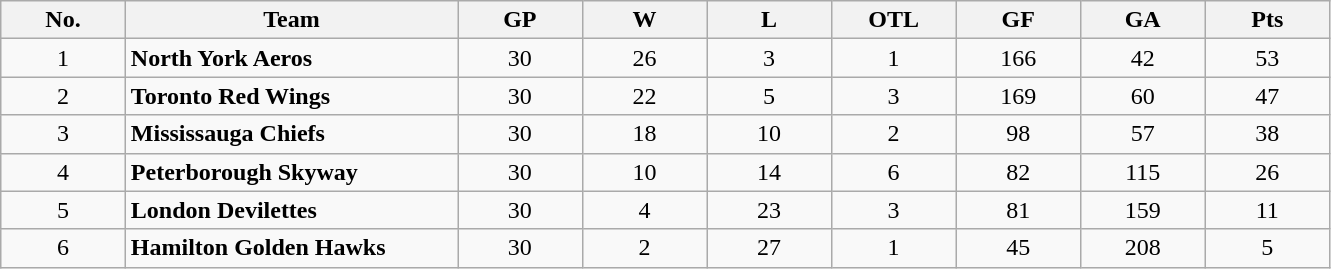<table class="wikitable sortable">
<tr>
<th bgcolor="#DDDDFF" width="7.5%" title="Division rank">No.</th>
<th bgcolor="#DDDDFF" width="20%">Team</th>
<th bgcolor="#DDDDFF" width="7.5%" title="Games played" class="unsortable">GP</th>
<th bgcolor="#DDDDFF" width="7.5%" title="Wins">W</th>
<th bgcolor="#DDDDFF" width="7.5%" title="Losses">L</th>
<th bgcolor="#DDDDFF" width="7.5%" title="Ties">OTL</th>
<th bgcolor="#DDDDFF" width="7.5%" title="Ties">GF</th>
<th bgcolor="#DDDDFF" width="7.5%" title="Ties">GA</th>
<th bgcolor="#DDDDFF" width="7.5%" title="Points">Pts</th>
</tr>
<tr align=center>
<td>1</td>
<td align=left><strong>North York Aeros </strong></td>
<td>30</td>
<td>26</td>
<td>3</td>
<td>1</td>
<td>166</td>
<td>42</td>
<td>53</td>
</tr>
<tr align=center>
<td>2</td>
<td align=left><strong>Toronto Red Wings </strong></td>
<td>30</td>
<td>22</td>
<td>5</td>
<td>3</td>
<td>169</td>
<td>60</td>
<td>47</td>
</tr>
<tr align=center>
<td>3</td>
<td align=left><strong>Mississauga Chiefs</strong></td>
<td>30</td>
<td>18</td>
<td>10</td>
<td>2</td>
<td>98</td>
<td>57</td>
<td>38</td>
</tr>
<tr align=center>
<td>4</td>
<td align=left><strong>Peterborough Skyway</strong></td>
<td>30</td>
<td>10</td>
<td>14</td>
<td>6</td>
<td>82</td>
<td>115</td>
<td>26</td>
</tr>
<tr align=center>
<td>5</td>
<td align=left><strong>London Devilettes</strong></td>
<td>30</td>
<td>4</td>
<td>23</td>
<td>3</td>
<td>81</td>
<td>159</td>
<td>11</td>
</tr>
<tr align=center>
<td>6</td>
<td align=left><strong>Hamilton Golden Hawks  </strong></td>
<td>30</td>
<td>2</td>
<td>27</td>
<td>1</td>
<td>45</td>
<td>208</td>
<td>5</td>
</tr>
</table>
